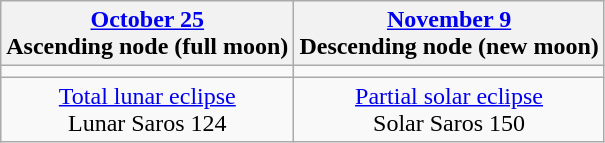<table class="wikitable">
<tr>
<th><a href='#'>October 25</a><br>Ascending node (full moon)<br></th>
<th><a href='#'>November 9</a><br>Descending node (new moon)<br></th>
</tr>
<tr>
<td></td>
<td></td>
</tr>
<tr align=center>
<td><a href='#'>Total lunar eclipse</a><br>Lunar Saros 124</td>
<td><a href='#'>Partial solar eclipse</a><br>Solar Saros 150</td>
</tr>
</table>
